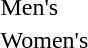<table>
<tr>
<td>Men's <br> </td>
<td></td>
<td></td>
<td></td>
</tr>
<tr>
<td>Women's <br>  </td>
<td></td>
<td></td>
<td></td>
</tr>
</table>
